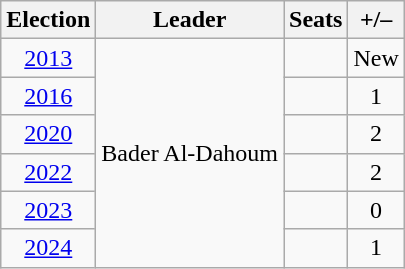<table class=wikitable style=text-align:center>
<tr>
<th>Election</th>
<th>Leader</th>
<th>Seats</th>
<th>+/–</th>
</tr>
<tr>
<td><a href='#'>2013</a></td>
<td rowspan=6>Bader Al-Dahoum</td>
<td></td>
<td>New</td>
</tr>
<tr>
<td><a href='#'>2016</a></td>
<td></td>
<td> 1</td>
</tr>
<tr>
<td><a href='#'>2020</a></td>
<td></td>
<td> 2</td>
</tr>
<tr>
<td><a href='#'>2022</a></td>
<td></td>
<td> 2</td>
</tr>
<tr>
<td><a href='#'>2023</a></td>
<td></td>
<td> 0</td>
</tr>
<tr>
<td><a href='#'>2024</a></td>
<td></td>
<td> 1</td>
</tr>
</table>
